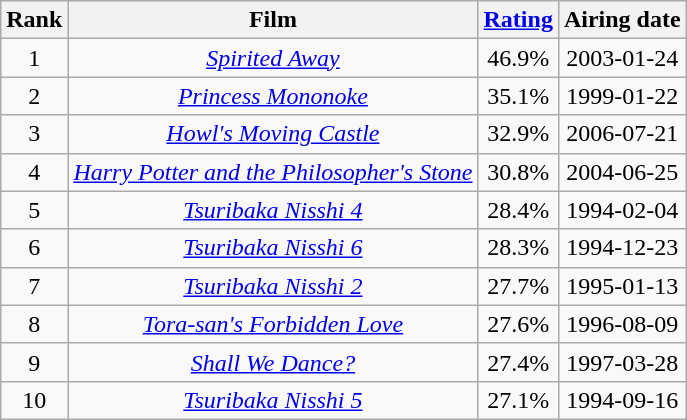<table class="wikitable sortable" style="text-align:center">
<tr>
<th>Rank</th>
<th>Film</th>
<th><a href='#'>Rating</a></th>
<th>Airing date</th>
</tr>
<tr>
<td>1</td>
<td><em><a href='#'>Spirited Away</a></em></td>
<td>46.9%</td>
<td>2003-01-24</td>
</tr>
<tr>
<td>2</td>
<td><em><a href='#'>Princess Mononoke</a></em></td>
<td>35.1%</td>
<td>1999-01-22</td>
</tr>
<tr>
<td>3</td>
<td><a href='#'><em>Howl's Moving Castle</em></a></td>
<td>32.9%</td>
<td>2006-07-21</td>
</tr>
<tr>
<td>4</td>
<td><a href='#'><em>Harry Potter and the Philosopher's Stone</em></a></td>
<td>30.8%</td>
<td>2004-06-25</td>
</tr>
<tr>
<td>5</td>
<td><em><a href='#'>Tsuribaka Nisshi 4</a></em></td>
<td>28.4%</td>
<td>1994-02-04</td>
</tr>
<tr>
<td>6</td>
<td><em><a href='#'>Tsuribaka Nisshi 6</a></em></td>
<td>28.3%</td>
<td>1994-12-23</td>
</tr>
<tr>
<td>7</td>
<td><em><a href='#'>Tsuribaka Nisshi 2</a></em></td>
<td>27.7%</td>
<td>1995-01-13</td>
</tr>
<tr>
<td>8</td>
<td><em><a href='#'>Tora-san's Forbidden Love</a></em></td>
<td>27.6%</td>
<td>1996-08-09</td>
</tr>
<tr>
<td>9</td>
<td><a href='#'><em>Shall We Dance?</em></a></td>
<td>27.4%</td>
<td>1997-03-28</td>
</tr>
<tr>
<td>10</td>
<td><a href='#'><em>Tsuribaka Nisshi 5</em></a></td>
<td>27.1%</td>
<td>1994-09-16</td>
</tr>
</table>
